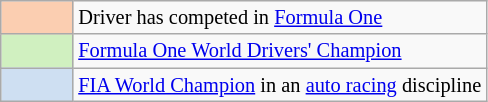<table class="wikitable" style="font-size:85%">
<tr>
<th scope=row width=42px align=center style="background-color:#FBCEB1"></th>
<td>Driver has competed in <a href='#'>Formula One</a></td>
</tr>
<tr>
<th scope=row width=40px align=center style="background-color:#D0F0C0"></th>
<td><a href='#'>Formula One World Drivers' Champion</a></td>
</tr>
<tr>
<th scope=row width=40px align=center style="background-color:#cedff2"></th>
<td><a href='#'>FIA World Champion</a> in an <a href='#'>auto racing</a> discipline</td>
</tr>
</table>
